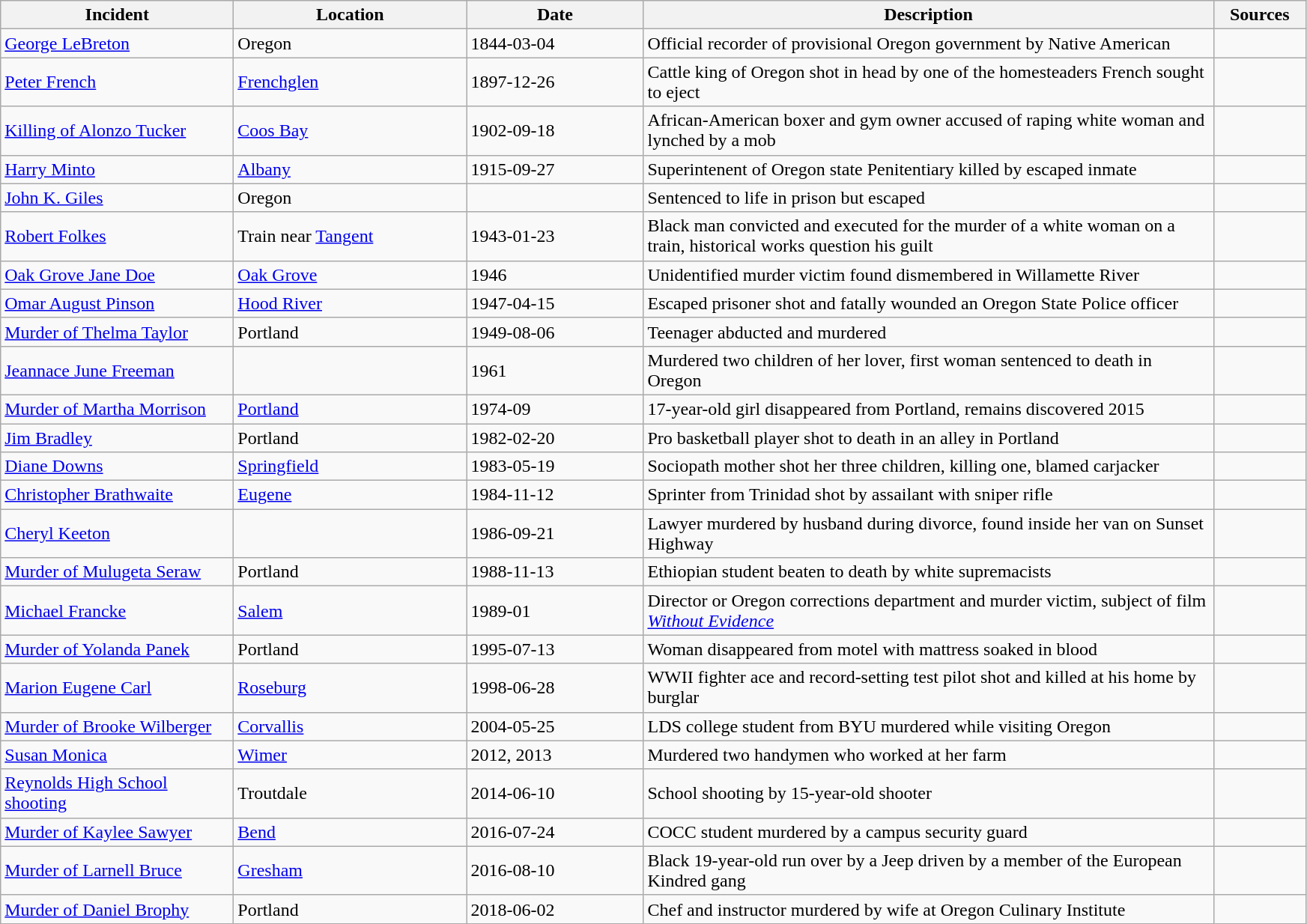<table class="wikitable sortable">
<tr>
<th width="200">Incident</th>
<th width="200">Location</th>
<th width="150">Date</th>
<th width="500">Description</th>
<th width="75">Sources</th>
</tr>
<tr>
<td><a href='#'>George LeBreton</a></td>
<td>Oregon</td>
<td>1844-03-04</td>
<td>Official recorder of provisional Oregon government by Native American</td>
<td></td>
</tr>
<tr>
<td><a href='#'>Peter French</a></td>
<td><a href='#'>Frenchglen</a></td>
<td>1897-12-26</td>
<td>Cattle king of Oregon shot in head by one of the homesteaders French sought to eject</td>
<td></td>
</tr>
<tr>
<td><a href='#'>Killing of Alonzo Tucker</a></td>
<td><a href='#'>Coos Bay</a></td>
<td>1902-09-18</td>
<td>African-American boxer and gym owner accused of raping white woman and lynched by a mob</td>
<td></td>
</tr>
<tr>
<td><a href='#'>Harry Minto</a></td>
<td><a href='#'>Albany</a></td>
<td>1915-09-27</td>
<td>Superintenent of Oregon state Penitentiary killed by escaped inmate</td>
<td></td>
</tr>
<tr>
<td><a href='#'>John K. Giles</a></td>
<td>Oregon</td>
<td></td>
<td>Sentenced to life in prison but escaped</td>
<td></td>
</tr>
<tr>
<td><a href='#'>Robert Folkes</a></td>
<td>Train near <a href='#'>Tangent</a></td>
<td>1943-01-23</td>
<td>Black man convicted and executed for the murder of a white woman on a train, historical works question his guilt</td>
<td></td>
</tr>
<tr>
<td><a href='#'>Oak Grove Jane Doe</a></td>
<td><a href='#'>Oak Grove</a></td>
<td>1946</td>
<td>Unidentified murder victim found dismembered in Willamette River</td>
<td></td>
</tr>
<tr>
<td><a href='#'>Omar August Pinson</a></td>
<td><a href='#'>Hood River</a></td>
<td>1947-04-15</td>
<td>Escaped prisoner shot and fatally wounded an Oregon State Police officer</td>
<td></td>
</tr>
<tr>
<td><a href='#'>Murder of Thelma Taylor</a></td>
<td>Portland</td>
<td>1949-08-06</td>
<td>Teenager abducted and murdered</td>
<td></td>
</tr>
<tr>
<td><a href='#'>Jeannace June Freeman</a></td>
<td></td>
<td>1961</td>
<td>Murdered two children of her lover, first woman sentenced to death in Oregon</td>
<td></td>
</tr>
<tr>
<td><a href='#'>Murder of Martha Morrison</a></td>
<td><a href='#'>Portland</a></td>
<td>1974-09</td>
<td>17-year-old girl disappeared from Portland, remains discovered 2015</td>
<td></td>
</tr>
<tr>
<td><a href='#'>Jim Bradley</a></td>
<td>Portland</td>
<td>1982-02-20</td>
<td>Pro basketball player shot to death in an alley in Portland</td>
<td></td>
</tr>
<tr>
<td><a href='#'>Diane Downs</a></td>
<td><a href='#'>Springfield</a></td>
<td>1983-05-19</td>
<td>Sociopath mother shot her three children, killing one, blamed carjacker</td>
<td></td>
</tr>
<tr>
<td><a href='#'>Christopher Brathwaite</a></td>
<td><a href='#'>Eugene</a></td>
<td>1984-11-12</td>
<td>Sprinter from Trinidad shot by assailant with sniper rifle</td>
<td></td>
</tr>
<tr>
<td><a href='#'>Cheryl Keeton</a></td>
<td></td>
<td>1986-09-21</td>
<td>Lawyer murdered by husband during divorce, found inside her van on Sunset Highway</td>
<td></td>
</tr>
<tr>
<td><a href='#'>Murder of Mulugeta Seraw</a></td>
<td>Portland</td>
<td>1988-11-13</td>
<td>Ethiopian student beaten to death by white supremacists</td>
<td></td>
</tr>
<tr>
<td><a href='#'>Michael Francke</a></td>
<td><a href='#'>Salem</a></td>
<td>1989-01</td>
<td>Director or Oregon corrections department and murder victim, subject of film <em><a href='#'>Without Evidence</a></em></td>
<td></td>
</tr>
<tr>
<td><a href='#'>Murder of Yolanda Panek</a></td>
<td>Portland</td>
<td>1995-07-13</td>
<td>Woman disappeared from motel with mattress soaked in blood</td>
<td></td>
</tr>
<tr>
<td><a href='#'>Marion Eugene Carl</a></td>
<td><a href='#'>Roseburg</a></td>
<td>1998-06-28</td>
<td>WWII fighter ace and record-setting test pilot shot and killed at his home by burglar</td>
<td></td>
</tr>
<tr>
<td><a href='#'>Murder of Brooke Wilberger</a></td>
<td><a href='#'>Corvallis</a></td>
<td>2004-05-25</td>
<td>LDS college student from BYU murdered while visiting Oregon</td>
<td></td>
</tr>
<tr>
<td><a href='#'>Susan Monica</a></td>
<td><a href='#'>Wimer</a></td>
<td>2012, 2013</td>
<td>Murdered two handymen who worked at her farm</td>
<td></td>
</tr>
<tr>
<td><a href='#'>Reynolds High School shooting</a></td>
<td>Troutdale</td>
<td>2014-06-10</td>
<td>School shooting by 15-year-old shooter</td>
<td></td>
</tr>
<tr>
<td><a href='#'>Murder of Kaylee Sawyer</a></td>
<td><a href='#'>Bend</a></td>
<td>2016-07-24</td>
<td>COCC student murdered by a campus security guard</td>
<td></td>
</tr>
<tr>
<td><a href='#'>Murder of Larnell Bruce</a></td>
<td><a href='#'>Gresham</a></td>
<td>2016-08-10</td>
<td>Black 19-year-old run over by a Jeep driven by a member of the European Kindred gang</td>
<td></td>
</tr>
<tr>
<td><a href='#'>Murder of Daniel Brophy</a></td>
<td>Portland</td>
<td>2018-06-02</td>
<td>Chef and instructor murdered by wife at Oregon Culinary Institute</td>
<td></td>
</tr>
</table>
